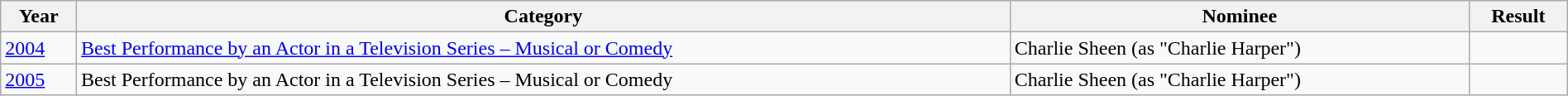<table class="wikitable" style="width:100%;">
<tr>
<th>Year</th>
<th>Category</th>
<th>Nominee</th>
<th>Result</th>
</tr>
<tr>
<td><a href='#'>2004</a></td>
<td><a href='#'>Best Performance by an Actor in a Television Series – Musical or Comedy</a></td>
<td>Charlie Sheen (as "Charlie Harper")</td>
<td></td>
</tr>
<tr>
<td><a href='#'>2005</a></td>
<td>Best Performance by an Actor in a Television Series – Musical or Comedy</td>
<td>Charlie Sheen (as "Charlie Harper")</td>
<td></td>
</tr>
</table>
